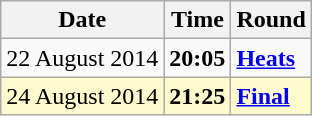<table class="wikitable">
<tr>
<th>Date</th>
<th>Time</th>
<th>Round</th>
</tr>
<tr>
<td>22 August 2014</td>
<td><strong>20:05</strong></td>
<td><strong><a href='#'>Heats</a></strong></td>
</tr>
<tr style=background:lemonchiffon>
<td>24 August 2014</td>
<td><strong>21:25</strong></td>
<td><strong><a href='#'>Final</a></strong></td>
</tr>
</table>
